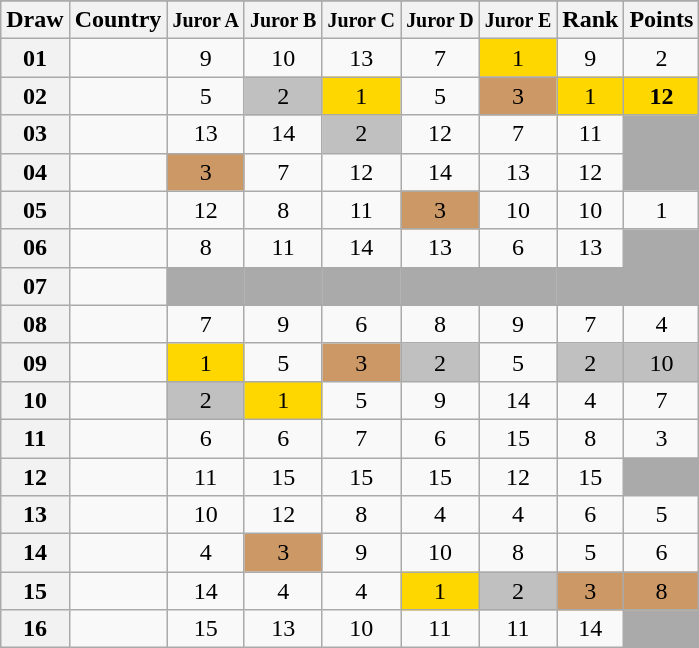<table class="sortable wikitable collapsible plainrowheaders" style="text-align:center;">
<tr>
</tr>
<tr>
<th scope="col">Draw</th>
<th scope="col">Country</th>
<th scope="col"><small>Juror A</small></th>
<th scope="col"><small>Juror B</small></th>
<th scope="col"><small>Juror C</small></th>
<th scope="col"><small>Juror D</small></th>
<th scope="col"><small>Juror E</small></th>
<th scope="col">Rank</th>
<th scope="col">Points</th>
</tr>
<tr>
<th scope="row" style="text-align:center;">01</th>
<td style="text-align:left;"></td>
<td>9</td>
<td>10</td>
<td>13</td>
<td>7</td>
<td style="background:gold;">1</td>
<td>9</td>
<td>2</td>
</tr>
<tr>
<th scope="row" style="text-align:center;">02</th>
<td style="text-align:left;"></td>
<td>5</td>
<td style="background:silver;">2</td>
<td style="background:gold;">1</td>
<td>5</td>
<td style="background:#CC9966;">3</td>
<td style="background:gold;">1</td>
<td style="background:gold;"><strong>12</strong></td>
</tr>
<tr>
<th scope="row" style="text-align:center;">03</th>
<td style="text-align:left;"></td>
<td>13</td>
<td>14</td>
<td style="background:silver;">2</td>
<td>12</td>
<td>7</td>
<td>11</td>
<td style="background:#AAAAAA;"></td>
</tr>
<tr>
<th scope="row" style="text-align:center;">04</th>
<td style="text-align:left;"></td>
<td style="background:#CC9966;">3</td>
<td>7</td>
<td>12</td>
<td>14</td>
<td>13</td>
<td>12</td>
<td style="background:#AAAAAA;"></td>
</tr>
<tr>
<th scope="row" style="text-align:center;">05</th>
<td style="text-align:left;"></td>
<td>12</td>
<td>8</td>
<td>11</td>
<td style="background:#CC9966;">3</td>
<td>10</td>
<td>10</td>
<td>1</td>
</tr>
<tr>
<th scope="row" style="text-align:center;">06</th>
<td style="text-align:left;"></td>
<td>8</td>
<td>11</td>
<td>14</td>
<td>13</td>
<td>6</td>
<td>13</td>
<td style="background:#AAAAAA;"></td>
</tr>
<tr class="sortbottom">
<th scope="row" style="text-align:center;">07</th>
<td style="text-align:left;"></td>
<td style="background:#AAAAAA;"></td>
<td style="background:#AAAAAA;"></td>
<td style="background:#AAAAAA;"></td>
<td style="background:#AAAAAA;"></td>
<td style="background:#AAAAAA;"></td>
<td style="background:#AAAAAA;"></td>
<td style="background:#AAAAAA;"></td>
</tr>
<tr>
<th scope="row" style="text-align:center;">08</th>
<td style="text-align:left;"></td>
<td>7</td>
<td>9</td>
<td>6</td>
<td>8</td>
<td>9</td>
<td>7</td>
<td>4</td>
</tr>
<tr>
<th scope="row" style="text-align:center;">09</th>
<td style="text-align:left;"></td>
<td style="background:gold;">1</td>
<td>5</td>
<td style="background:#CC9966;">3</td>
<td style="background:silver;">2</td>
<td>5</td>
<td style="background:silver;">2</td>
<td style="background:silver;">10</td>
</tr>
<tr>
<th scope="row" style="text-align:center;">10</th>
<td style="text-align:left;"></td>
<td style="background:silver;">2</td>
<td style="background:gold;">1</td>
<td>5</td>
<td>9</td>
<td>14</td>
<td>4</td>
<td>7</td>
</tr>
<tr>
<th scope="row" style="text-align:center;">11</th>
<td style="text-align:left;"></td>
<td>6</td>
<td>6</td>
<td>7</td>
<td>6</td>
<td>15</td>
<td>8</td>
<td>3</td>
</tr>
<tr>
<th scope="row" style="text-align:center;">12</th>
<td style="text-align:left;"></td>
<td>11</td>
<td>15</td>
<td>15</td>
<td>15</td>
<td>12</td>
<td>15</td>
<td style="background:#AAAAAA;"></td>
</tr>
<tr>
<th scope="row" style="text-align:center;">13</th>
<td style="text-align:left;"></td>
<td>10</td>
<td>12</td>
<td>8</td>
<td>4</td>
<td>4</td>
<td>6</td>
<td>5</td>
</tr>
<tr>
<th scope="row" style="text-align:center;">14</th>
<td style="text-align:left;"></td>
<td>4</td>
<td style="background:#CC9966;">3</td>
<td>9</td>
<td>10</td>
<td>8</td>
<td>5</td>
<td>6</td>
</tr>
<tr>
<th scope="row" style="text-align:center;">15</th>
<td style="text-align:left;"></td>
<td>14</td>
<td>4</td>
<td>4</td>
<td style="background:gold;">1</td>
<td style="background:silver;">2</td>
<td style="background:#CC9966;">3</td>
<td style="background:#CC9966;">8</td>
</tr>
<tr>
<th scope="row" style="text-align:center;">16</th>
<td style="text-align:left;"></td>
<td>15</td>
<td>13</td>
<td>10</td>
<td>11</td>
<td>11</td>
<td>14</td>
<td style="background:#AAAAAA;"></td>
</tr>
</table>
